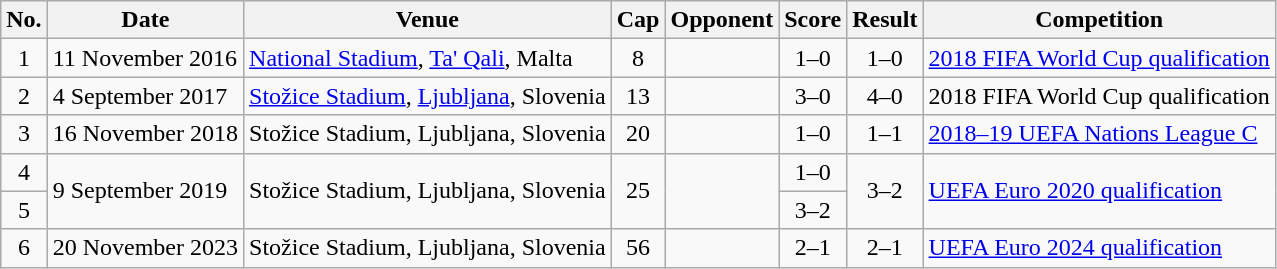<table class="wikitable sortable plainrowheaders">
<tr>
<th scope=col>No.</th>
<th scope=col data-sort-type date>Date</th>
<th scope=col>Venue</th>
<th scope=col>Cap</th>
<th scope=col>Opponent</th>
<th scope=col>Score</th>
<th scope=col>Result</th>
<th scope=col>Competition</th>
</tr>
<tr>
<td align="center">1</td>
<td>11 November 2016</td>
<td><a href='#'>National Stadium</a>, <a href='#'>Ta' Qali</a>, Malta</td>
<td align=center>8</td>
<td></td>
<td align=center>1–0</td>
<td align=center>1–0</td>
<td><a href='#'>2018 FIFA World Cup qualification</a></td>
</tr>
<tr>
<td align="center">2</td>
<td>4 September 2017</td>
<td><a href='#'>Stožice Stadium</a>, <a href='#'>Ljubljana</a>, Slovenia</td>
<td align=center>13</td>
<td></td>
<td align=center>3–0</td>
<td align=center>4–0</td>
<td>2018 FIFA World Cup qualification</td>
</tr>
<tr>
<td align="center">3</td>
<td>16 November 2018</td>
<td>Stožice Stadium, Ljubljana, Slovenia</td>
<td align=center>20</td>
<td></td>
<td align=center>1–0</td>
<td align=center>1–1</td>
<td><a href='#'>2018–19 UEFA Nations League C</a></td>
</tr>
<tr>
<td align="center">4</td>
<td rowspan=2>9 September 2019</td>
<td rowspan="2">Stožice Stadium, Ljubljana, Slovenia</td>
<td rowspan=2 align=center>25</td>
<td rowspan=2></td>
<td align=center>1–0</td>
<td rowspan=2 align=center>3–2</td>
<td rowspan=2><a href='#'>UEFA Euro 2020 qualification</a></td>
</tr>
<tr>
<td align="center">5</td>
<td align=center>3–2</td>
</tr>
<tr>
<td align="center">6</td>
<td>20 November 2023</td>
<td>Stožice Stadium, Ljubljana, Slovenia</td>
<td align="center">56</td>
<td></td>
<td align="center">2–1</td>
<td align="center">2–1</td>
<td><a href='#'>UEFA Euro 2024 qualification</a></td>
</tr>
</table>
